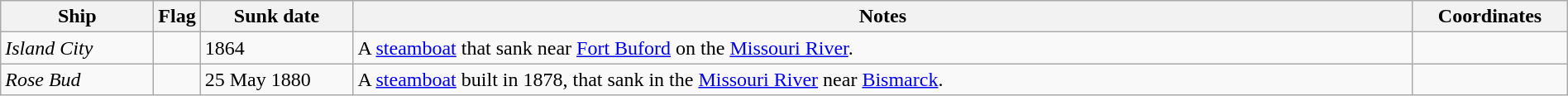<table class=wikitable | style = "width:100%">
<tr>
<th style="width:10%">Ship</th>
<th>Flag</th>
<th style="width:10%">Sunk date</th>
<th style="width:70%">Notes</th>
<th style="width:10%">Coordinates</th>
</tr>
<tr>
<td><em>Island City</em></td>
<td></td>
<td>1864</td>
<td>A <a href='#'>steamboat</a> that sank near <a href='#'>Fort Buford</a> on the <a href='#'>Missouri River</a>.</td>
<td></td>
</tr>
<tr>
<td><em>Rose Bud</em></td>
<td></td>
<td>25 May 1880</td>
<td>A <a href='#'>steamboat</a> built in 1878, that sank in the <a href='#'>Missouri River</a> near <a href='#'>Bismarck</a>.</td>
<td></td>
</tr>
</table>
